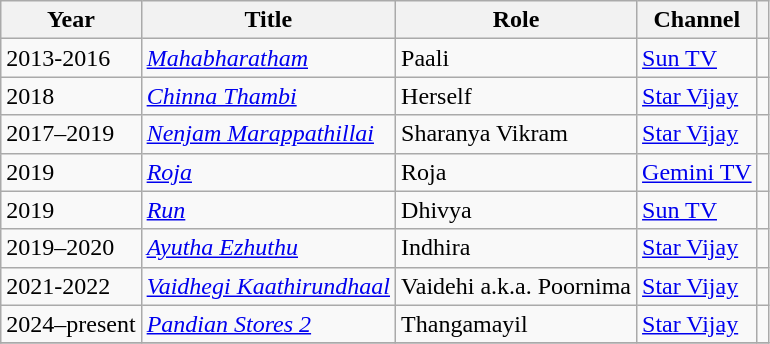<table class="wikitable sortable">
<tr>
<th>Year</th>
<th>Title</th>
<th>Role</th>
<th>Channel</th>
<th></th>
</tr>
<tr>
<td>2013-2016</td>
<td><em><a href='#'>Mahabharatham</a></em></td>
<td>Paali</td>
<td><a href='#'>Sun TV</a></td>
<td></td>
</tr>
<tr>
<td>2018</td>
<td><em><a href='#'>Chinna Thambi</a></em></td>
<td>Herself</td>
<td><a href='#'>Star Vijay</a></td>
<td></td>
</tr>
<tr>
<td>2017–2019</td>
<td><em><a href='#'>Nenjam Marappathillai</a></em></td>
<td>Sharanya Vikram</td>
<td><a href='#'>Star Vijay</a></td>
<td></td>
</tr>
<tr>
<td>2019</td>
<td><em><a href='#'>Roja</a></em></td>
<td>Roja</td>
<td><a href='#'>Gemini TV</a></td>
<td></td>
</tr>
<tr>
<td>2019</td>
<td><em><a href='#'>Run</a></em></td>
<td>Dhivya</td>
<td><a href='#'>Sun TV</a></td>
<td></td>
</tr>
<tr>
<td>2019–2020</td>
<td><em><a href='#'>Ayutha Ezhuthu</a></em></td>
<td>Indhira</td>
<td><a href='#'>Star Vijay</a></td>
<td></td>
</tr>
<tr>
<td>2021-2022</td>
<td><em><a href='#'>Vaidhegi Kaathirundhaal</a></em></td>
<td>Vaidehi a.k.a. Poornima</td>
<td><a href='#'>Star Vijay</a></td>
<td></td>
</tr>
<tr>
<td>2024–present</td>
<td><em><a href='#'>Pandian Stores 2</a></em></td>
<td>Thangamayil</td>
<td><a href='#'>Star Vijay</a></td>
<td></td>
</tr>
<tr>
</tr>
</table>
